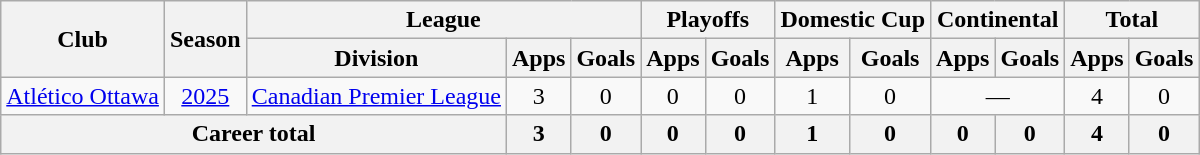<table class="wikitable" style="text-align: center">
<tr>
<th rowspan="2">Club</th>
<th rowspan="2">Season</th>
<th colspan="3">League</th>
<th colspan="2">Playoffs</th>
<th colspan="2">Domestic Cup</th>
<th colspan="2">Continental</th>
<th colspan="2">Total</th>
</tr>
<tr>
<th>Division</th>
<th>Apps</th>
<th>Goals</th>
<th>Apps</th>
<th>Goals</th>
<th>Apps</th>
<th>Goals</th>
<th>Apps</th>
<th>Goals</th>
<th>Apps</th>
<th>Goals</th>
</tr>
<tr>
<td><a href='#'>Atlético Ottawa</a></td>
<td><a href='#'>2025</a></td>
<td><a href='#'>Canadian Premier League</a></td>
<td>3</td>
<td>0</td>
<td>0</td>
<td>0</td>
<td>1</td>
<td>0</td>
<td colspan="2">—</td>
<td>4</td>
<td>0</td>
</tr>
<tr>
<th colspan="3"><strong>Career total</strong></th>
<th>3</th>
<th>0</th>
<th>0</th>
<th>0</th>
<th>1</th>
<th>0</th>
<th>0</th>
<th>0</th>
<th>4</th>
<th>0</th>
</tr>
</table>
